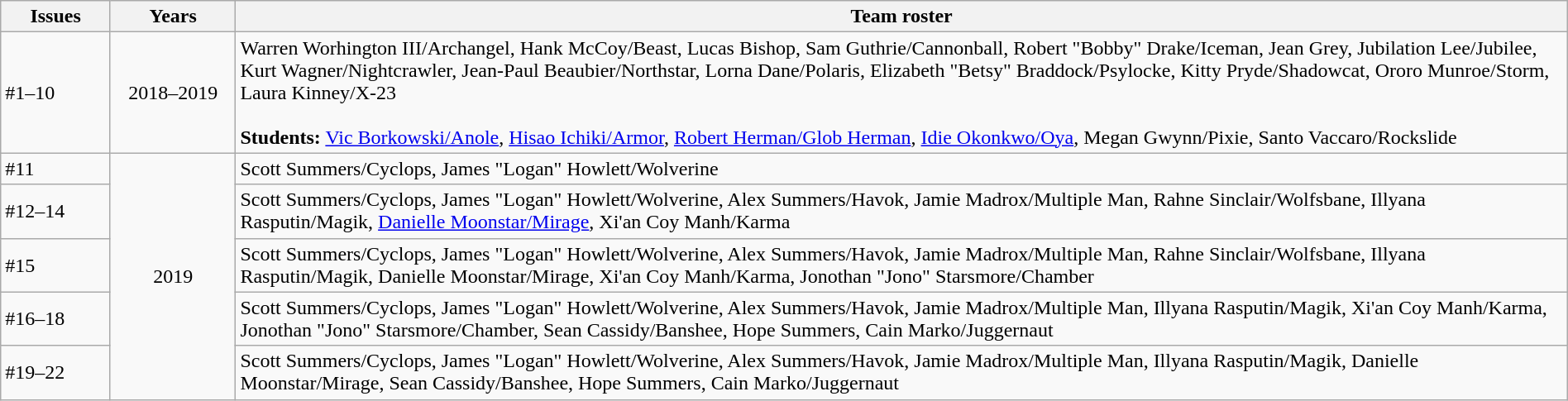<table class="wikitable" width="100%">
<tr>
<th scope="col" width="7%">Issues</th>
<th scope="col" width="8%">Years</th>
<th scope="col" width="85%">Team roster</th>
</tr>
<tr>
<td>#1–10</td>
<td align="center">2018–2019</td>
<td>Warren Worhington III/Archangel, Hank McCoy/Beast, Lucas Bishop, Sam Guthrie/Cannonball, Robert "Bobby" Drake/Iceman, Jean Grey, Jubilation Lee/Jubilee, Kurt Wagner/Nightcrawler, Jean-Paul Beaubier/Northstar, Lorna Dane/Polaris, Elizabeth "Betsy" Braddock/Psylocke, Kitty Pryde/Shadowcat, Ororo Munroe/Storm, Laura Kinney/X-23<br><br><strong>Students:</strong> <a href='#'>Vic Borkowski/Anole</a>, <a href='#'>Hisao Ichiki/Armor</a>, <a href='#'>Robert Herman/Glob Herman</a>, <a href='#'>Idie Okonkwo/Oya</a>, Megan Gwynn/Pixie, Santo Vaccaro/Rockslide</td>
</tr>
<tr>
<td>#11</td>
<td rowspan="5" align="center">2019</td>
<td>Scott Summers/Cyclops, James "Logan" Howlett/Wolverine</td>
</tr>
<tr>
<td>#12–14</td>
<td>Scott Summers/Cyclops, James "Logan" Howlett/Wolverine, Alex Summers/Havok, Jamie Madrox/Multiple Man, Rahne Sinclair/Wolfsbane, Illyana Rasputin/Magik, <a href='#'>Danielle Moonstar/Mirage</a>, Xi'an Coy Manh/Karma</td>
</tr>
<tr>
<td>#15</td>
<td>Scott Summers/Cyclops, James "Logan" Howlett/Wolverine, Alex Summers/Havok, Jamie Madrox/Multiple Man, Rahne Sinclair/Wolfsbane, Illyana Rasputin/Magik, Danielle Moonstar/Mirage, Xi'an Coy Manh/Karma, Jonothan "Jono" Starsmore/Chamber</td>
</tr>
<tr>
<td>#16–18</td>
<td>Scott Summers/Cyclops, James "Logan" Howlett/Wolverine, Alex Summers/Havok, Jamie Madrox/Multiple Man, Illyana Rasputin/Magik, Xi'an Coy Manh/Karma, Jonothan "Jono" Starsmore/Chamber, Sean Cassidy/Banshee, Hope Summers, Cain Marko/Juggernaut</td>
</tr>
<tr>
<td>#19–22</td>
<td>Scott Summers/Cyclops, James "Logan" Howlett/Wolverine, Alex Summers/Havok, Jamie Madrox/Multiple Man, Illyana Rasputin/Magik, Danielle Moonstar/Mirage, Sean Cassidy/Banshee, Hope Summers, Cain Marko/Juggernaut</td>
</tr>
</table>
